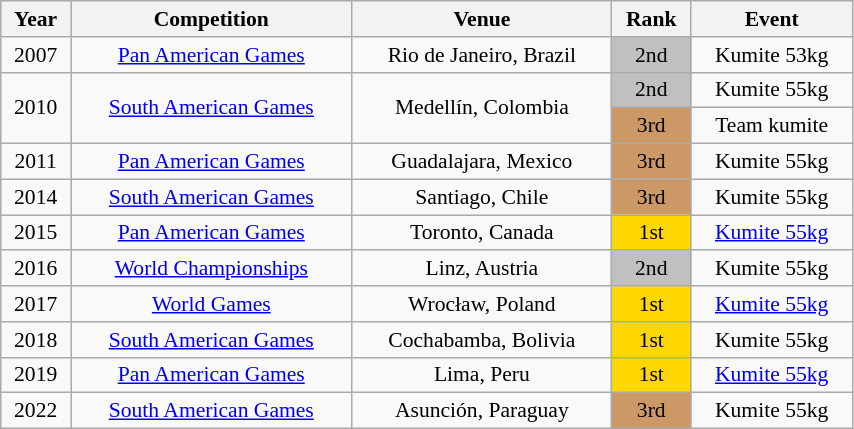<table class="wikitable sortable" width=45% style="font-size:90%; text-align:center;">
<tr>
<th>Year</th>
<th>Competition</th>
<th>Venue</th>
<th>Rank</th>
<th>Event</th>
</tr>
<tr>
<td>2007</td>
<td><a href='#'>Pan American Games</a></td>
<td>Rio de Janeiro, Brazil</td>
<td bgcolor="silver">2nd</td>
<td>Kumite 53kg</td>
</tr>
<tr>
<td rowspan=2>2010</td>
<td rowspan=2><a href='#'>South American Games</a></td>
<td rowspan=2>Medellín, Colombia</td>
<td bgcolor="silver">2nd</td>
<td>Kumite 55kg</td>
</tr>
<tr>
<td bgcolor="cc9966">3rd</td>
<td>Team kumite</td>
</tr>
<tr>
<td>2011</td>
<td><a href='#'>Pan American Games</a></td>
<td>Guadalajara, Mexico</td>
<td bgcolor="cc9966">3rd</td>
<td>Kumite 55kg</td>
</tr>
<tr>
<td>2014</td>
<td><a href='#'>South American Games</a></td>
<td>Santiago, Chile</td>
<td bgcolor="cc9966">3rd</td>
<td>Kumite 55kg</td>
</tr>
<tr>
<td>2015</td>
<td><a href='#'>Pan American Games</a></td>
<td>Toronto, Canada</td>
<td bgcolor="gold">1st</td>
<td><a href='#'>Kumite 55kg</a></td>
</tr>
<tr>
<td>2016</td>
<td><a href='#'>World Championships</a></td>
<td>Linz, Austria</td>
<td bgcolor="silver">2nd</td>
<td>Kumite 55kg</td>
</tr>
<tr>
<td>2017</td>
<td><a href='#'>World Games</a></td>
<td>Wrocław, Poland</td>
<td bgcolor="gold">1st</td>
<td><a href='#'>Kumite 55kg</a></td>
</tr>
<tr>
<td>2018</td>
<td><a href='#'>South American Games</a></td>
<td>Cochabamba, Bolivia</td>
<td bgcolor="gold">1st</td>
<td>Kumite 55kg</td>
</tr>
<tr>
<td>2019</td>
<td><a href='#'>Pan American Games</a></td>
<td>Lima, Peru</td>
<td bgcolor="gold">1st</td>
<td><a href='#'>Kumite 55kg</a></td>
</tr>
<tr>
<td>2022</td>
<td><a href='#'>South American Games</a></td>
<td>Asunción, Paraguay</td>
<td bgcolor="cc9966">3rd</td>
<td>Kumite 55kg</td>
</tr>
</table>
